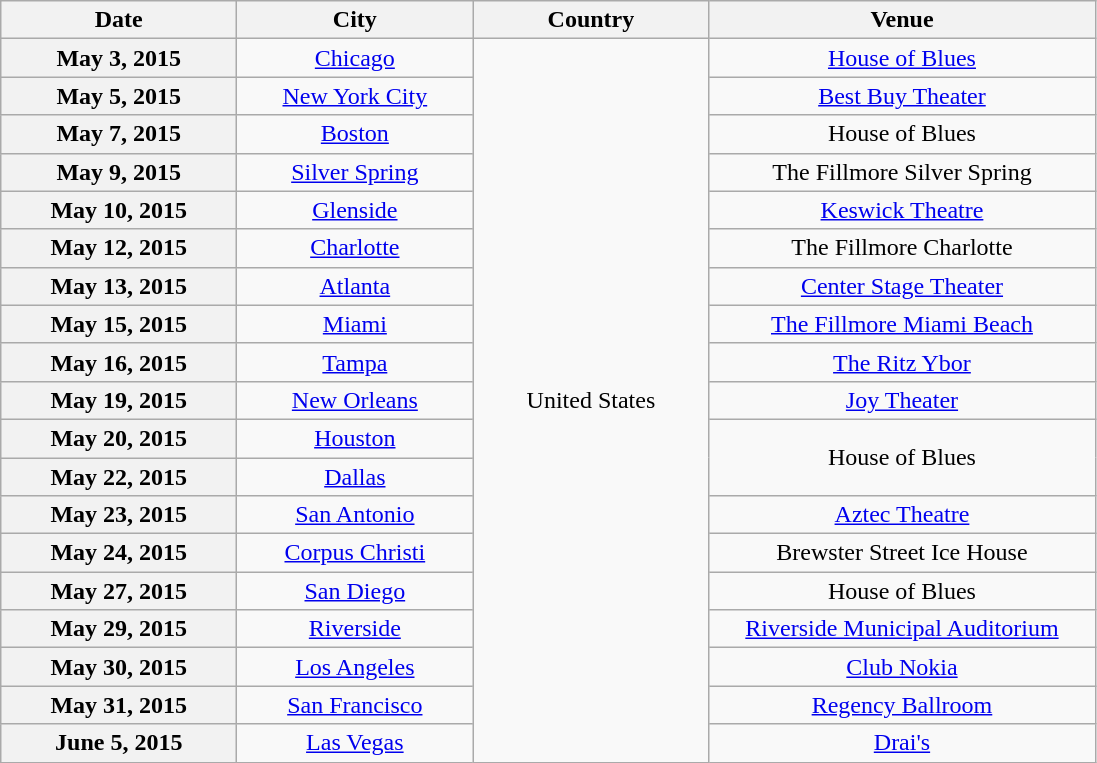<table class="wikitable sortable" style="text-align:center;">
<tr>
<th scope="col" style="width:150px;">Date</th>
<th scope="col" style="width:150px;">City</th>
<th scope="col" style="width:150px;">Country</th>
<th scope="col" style="width:250px;">Venue</th>
</tr>
<tr>
<th scope="row">May 3, 2015</th>
<td><a href='#'>Chicago</a></td>
<td rowspan="19">United States</td>
<td><a href='#'>House of Blues</a></td>
</tr>
<tr>
<th scope="row">May 5, 2015</th>
<td><a href='#'>New York City</a></td>
<td><a href='#'>Best Buy Theater</a></td>
</tr>
<tr>
<th scope="row">May 7, 2015</th>
<td><a href='#'>Boston</a></td>
<td>House of Blues</td>
</tr>
<tr>
<th scope="row">May 9, 2015</th>
<td><a href='#'>Silver Spring</a></td>
<td>The Fillmore Silver Spring</td>
</tr>
<tr>
<th scope="row">May 10, 2015</th>
<td><a href='#'>Glenside</a></td>
<td><a href='#'>Keswick Theatre</a></td>
</tr>
<tr>
<th scope="row">May 12, 2015</th>
<td><a href='#'>Charlotte</a></td>
<td>The Fillmore Charlotte</td>
</tr>
<tr>
<th scope="row">May 13, 2015</th>
<td><a href='#'>Atlanta</a></td>
<td><a href='#'>Center Stage Theater</a></td>
</tr>
<tr>
<th scope="row">May 15, 2015</th>
<td><a href='#'>Miami</a></td>
<td><a href='#'>The Fillmore Miami Beach</a></td>
</tr>
<tr>
<th scope="row">May 16, 2015</th>
<td><a href='#'>Tampa</a></td>
<td><a href='#'>The Ritz Ybor</a></td>
</tr>
<tr>
<th scope="row">May 19, 2015</th>
<td><a href='#'>New Orleans</a></td>
<td><a href='#'>Joy Theater</a></td>
</tr>
<tr>
<th scope="row">May 20, 2015</th>
<td><a href='#'>Houston</a></td>
<td rowspan="2">House of Blues</td>
</tr>
<tr>
<th scope="row">May 22, 2015</th>
<td><a href='#'>Dallas</a></td>
</tr>
<tr>
<th scope="row">May 23, 2015</th>
<td><a href='#'>San Antonio</a></td>
<td><a href='#'>Aztec Theatre</a></td>
</tr>
<tr>
<th scope="row">May 24, 2015</th>
<td><a href='#'>Corpus Christi</a></td>
<td>Brewster Street Ice House</td>
</tr>
<tr>
<th scope="row">May 27, 2015</th>
<td><a href='#'>San Diego</a></td>
<td>House of Blues</td>
</tr>
<tr>
<th scope="row">May 29, 2015</th>
<td><a href='#'>Riverside</a></td>
<td><a href='#'>Riverside Municipal Auditorium</a></td>
</tr>
<tr>
<th scope="row">May 30, 2015</th>
<td><a href='#'>Los Angeles</a></td>
<td><a href='#'>Club Nokia</a></td>
</tr>
<tr>
<th scope="row">May 31, 2015</th>
<td><a href='#'>San Francisco</a></td>
<td><a href='#'>Regency Ballroom</a></td>
</tr>
<tr>
<th scope="row">June 5, 2015</th>
<td><a href='#'>Las Vegas</a></td>
<td><a href='#'>Drai's</a></td>
</tr>
</table>
